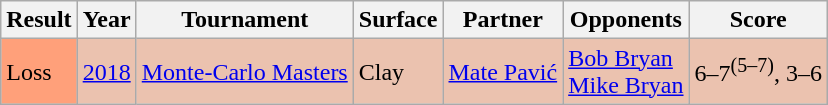<table class="sortable wikitable">
<tr>
<th>Result</th>
<th>Year</th>
<th>Tournament</th>
<th>Surface</th>
<th>Partner</th>
<th>Opponents</th>
<th class="unsortable">Score</th>
</tr>
<tr style=background:#ebc2af>
<td bgcolor=FFA07A>Loss</td>
<td><a href='#'>2018</a></td>
<td><a href='#'>Monte-Carlo Masters</a></td>
<td>Clay</td>
<td> <a href='#'>Mate Pavić</a></td>
<td> <a href='#'>Bob Bryan</a><br> <a href='#'>Mike Bryan</a></td>
<td>6–7<sup>(5–7)</sup>, 3–6</td>
</tr>
</table>
